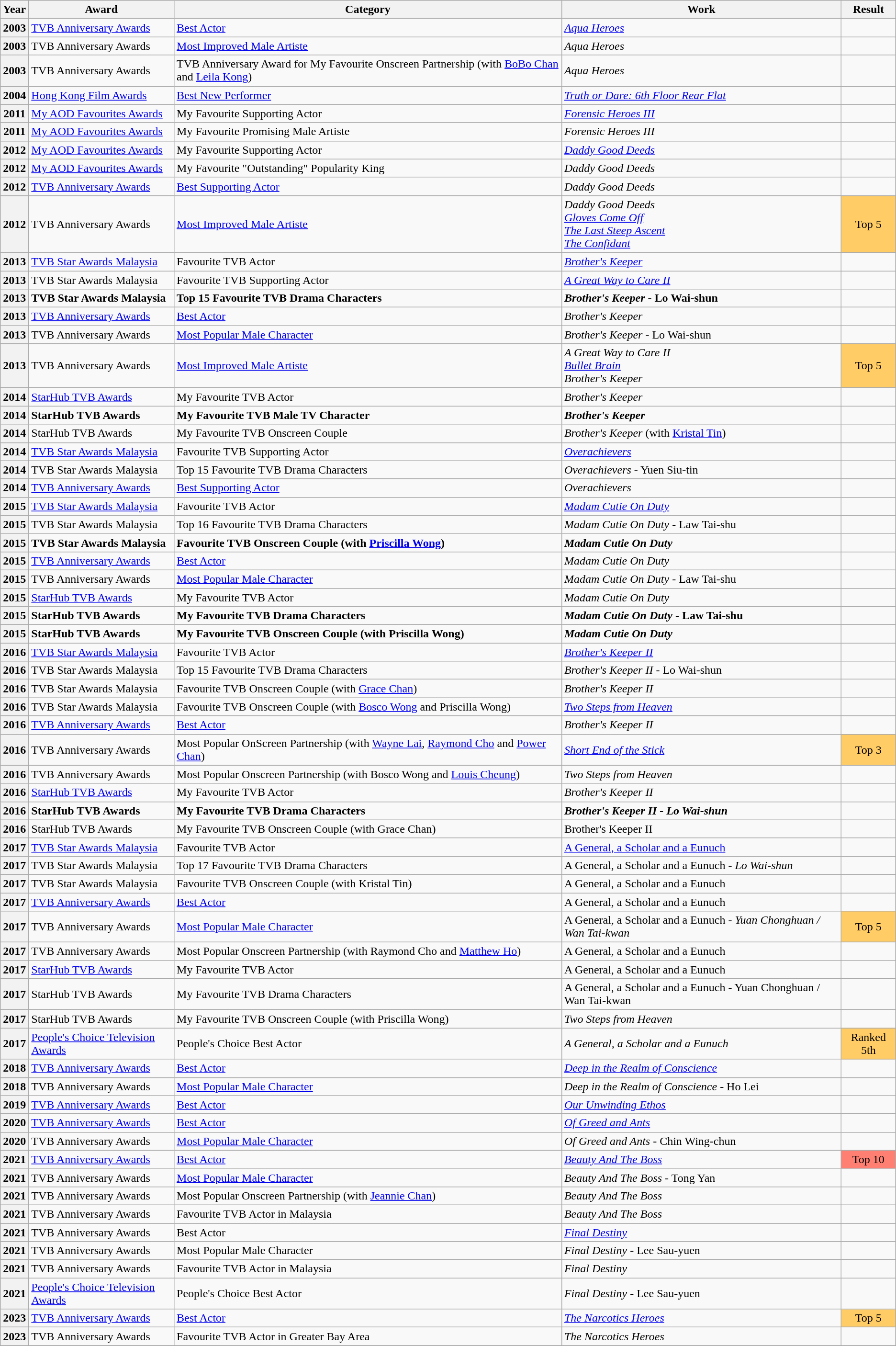<table class="wikitable plainrowheaders sortable">
<tr>
<th scope="col">Year</th>
<th scope="col">Award</th>
<th scope="col">Category</th>
<th scope="col">Work</th>
<th scope="col">Result</th>
</tr>
<tr>
<th scope="row">2003</th>
<td><a href='#'>TVB Anniversary Awards</a></td>
<td><a href='#'>Best Actor</a></td>
<td><em><a href='#'>Aqua Heroes</a></em></td>
<td></td>
</tr>
<tr>
<th scope="row">2003</th>
<td>TVB Anniversary Awards</td>
<td><a href='#'>Most Improved Male Artiste</a></td>
<td><em>Aqua Heroes</em></td>
<td></td>
</tr>
<tr>
<th scope="row">2003</th>
<td>TVB Anniversary Awards</td>
<td>TVB Anniversary Award for My Favourite Onscreen Partnership (with <a href='#'>BoBo Chan</a> and <a href='#'>Leila Kong</a>)</td>
<td><em>Aqua Heroes</em></td>
<td></td>
</tr>
<tr>
<th scope="row">2004</th>
<td><a href='#'>Hong Kong Film Awards</a></td>
<td><a href='#'>Best New Performer</a></td>
<td><em><a href='#'>Truth or Dare: 6th Floor Rear Flat</a></em></td>
<td></td>
</tr>
<tr>
<th scope="row">2011</th>
<td><a href='#'>My AOD Favourites Awards</a></td>
<td>My Favourite Supporting Actor</td>
<td><em><a href='#'>Forensic Heroes III</a></em></td>
<td></td>
</tr>
<tr>
<th scope="row">2011</th>
<td><a href='#'>My AOD Favourites Awards</a></td>
<td>My Favourite Promising Male Artiste</td>
<td><em>Forensic Heroes III</em></td>
<td></td>
</tr>
<tr>
<th scope="row">2012</th>
<td><a href='#'>My AOD Favourites Awards</a></td>
<td>My Favourite Supporting Actor</td>
<td><em><a href='#'>Daddy Good Deeds</a></em></td>
<td></td>
</tr>
<tr>
<th scope="row">2012</th>
<td><a href='#'>My AOD Favourites Awards</a></td>
<td>My Favourite "Outstanding" Popularity King</td>
<td><em>Daddy Good Deeds</em></td>
<td></td>
</tr>
<tr>
<th scope="row">2012</th>
<td><a href='#'>TVB Anniversary Awards</a></td>
<td><a href='#'>Best Supporting Actor</a></td>
<td><em>Daddy Good Deeds</em></td>
<td></td>
</tr>
<tr>
<th scope="row">2012</th>
<td>TVB Anniversary Awards</td>
<td><a href='#'>Most Improved Male Artiste</a></td>
<td><em>Daddy Good Deeds</em><br><em><a href='#'>Gloves Come Off</a></em><br><em><a href='#'>The Last Steep Ascent</a></em><br><em><a href='#'>The Confidant</a></em></td>
<td style="background-color:#ffcc66; text-align:center;">Top 5</td>
</tr>
<tr>
<th scope="row">2013</th>
<td><a href='#'>TVB Star Awards Malaysia</a></td>
<td>Favourite TVB Actor</td>
<td><em><a href='#'>Brother's Keeper</a></em></td>
<td></td>
</tr>
<tr>
<th scope="row">2013</th>
<td>TVB Star Awards Malaysia</td>
<td>Favourite TVB Supporting Actor</td>
<td><em><a href='#'>A Great Way to Care II</a></em></td>
<td></td>
</tr>
<tr>
<th scope="row">2013</th>
<td><strong> TVB Star Awards Malaysia </strong></td>
<td><strong> Top 15 Favourite TVB Drama Characters </strong></td>
<td><strong> <em> Brother's Keeper</em> - Lo Wai-shun </strong></td>
<td></td>
</tr>
<tr>
<th scope="row">2013</th>
<td><a href='#'>TVB Anniversary Awards</a></td>
<td><a href='#'>Best Actor</a></td>
<td><em>Brother's Keeper</em></td>
<td></td>
</tr>
<tr>
<th scope="row">2013</th>
<td>TVB Anniversary Awards</td>
<td><a href='#'>Most Popular Male Character</a></td>
<td><em>Brother's Keeper</em> - Lo Wai-shun</td>
<td></td>
</tr>
<tr>
<th scope="row">2013</th>
<td>TVB Anniversary Awards</td>
<td><a href='#'>Most Improved Male Artiste</a></td>
<td><em>A Great Way to Care II</em><br><em><a href='#'>Bullet Brain</a></em><br><em>Brother's Keeper</em></td>
<td style="background-color:#ffcc66; text-align:center;">Top 5</td>
</tr>
<tr>
<th scope="row">2014</th>
<td><a href='#'>StarHub TVB Awards</a></td>
<td>My Favourite TVB Actor</td>
<td><em>Brother's Keeper</em></td>
<td></td>
</tr>
<tr>
<th scope="row">2014</th>
<td><strong> StarHub TVB Awards </strong></td>
<td><strong> My Favourite TVB Male TV Character </strong></td>
<td><strong><em>Brother's Keeper</em></strong></td>
<td></td>
</tr>
<tr>
<th scope="row">2014</th>
<td>StarHub TVB Awards</td>
<td>My Favourite TVB Onscreen Couple</td>
<td><em>Brother's Keeper</em> (with <a href='#'>Kristal Tin</a>)</td>
<td></td>
</tr>
<tr>
<th scope="row">2014</th>
<td><a href='#'>TVB Star Awards Malaysia</a></td>
<td>Favourite TVB Supporting Actor</td>
<td><em><a href='#'>Overachievers</a></em></td>
<td></td>
</tr>
<tr>
<th scope="row">2014</th>
<td>TVB Star Awards Malaysia</td>
<td>Top 15 Favourite TVB Drama Characters</td>
<td><em>Overachievers</em> - Yuen Siu-tin</td>
<td></td>
</tr>
<tr>
<th scope="row">2014</th>
<td><a href='#'>TVB Anniversary Awards</a></td>
<td><a href='#'>Best Supporting Actor</a></td>
<td><em>Overachievers</em></td>
<td></td>
</tr>
<tr>
<th scope="row">2015</th>
<td><a href='#'>TVB Star Awards Malaysia</a></td>
<td>Favourite TVB Actor</td>
<td><em><a href='#'>Madam Cutie On Duty</a></em></td>
<td></td>
</tr>
<tr>
<th scope="row">2015</th>
<td>TVB Star Awards Malaysia</td>
<td>Top 16 Favourite TVB Drama Characters</td>
<td><em>Madam Cutie On Duty</em> - Law Tai-shu</td>
<td></td>
</tr>
<tr>
<th scope="row">2015</th>
<td><strong> TVB Star Awards Malaysia </strong></td>
<td><strong> Favourite TVB Onscreen Couple (with <a href='#'>Priscilla Wong</a>) </strong></td>
<td><strong><em>Madam Cutie On Duty</em></strong></td>
<td></td>
</tr>
<tr>
<th scope="row">2015</th>
<td><a href='#'>TVB Anniversary Awards</a></td>
<td><a href='#'>Best Actor</a></td>
<td><em>Madam Cutie On Duty</em></td>
<td></td>
</tr>
<tr>
<th scope="row">2015</th>
<td>TVB Anniversary Awards</td>
<td><a href='#'>Most Popular Male Character</a></td>
<td><em>Madam Cutie On Duty</em> - Law Tai-shu</td>
<td></td>
</tr>
<tr>
<th scope="row">2015</th>
<td><a href='#'>StarHub TVB Awards</a></td>
<td>My Favourite TVB Actor</td>
<td><em>Madam Cutie On Duty</em></td>
<td></td>
</tr>
<tr>
<th scope="row">2015</th>
<td><strong> StarHub TVB Awards </strong></td>
<td><strong> My Favourite TVB Drama Characters </strong></td>
<td><strong> <em>Madam Cutie On Duty</em> - Law Tai-shu </strong></td>
<td></td>
</tr>
<tr>
<th scope="row">2015</th>
<td><strong> StarHub TVB Awards </strong></td>
<td><strong> My Favourite TVB Onscreen Couple (with Priscilla Wong) </strong></td>
<td><strong><em>Madam Cutie On Duty</em></strong></td>
<td></td>
</tr>
<tr>
<th scope="row">2016</th>
<td><a href='#'>TVB Star Awards Malaysia</a></td>
<td>Favourite TVB Actor</td>
<td><em><a href='#'>Brother's Keeper II</a></em></td>
<td></td>
</tr>
<tr>
<th scope="row">2016</th>
<td>TVB Star Awards Malaysia</td>
<td>Top 15 Favourite TVB Drama Characters</td>
<td><em>Brother's Keeper II</em> - Lo Wai-shun</td>
<td></td>
</tr>
<tr>
<th scope="row">2016</th>
<td>TVB Star Awards Malaysia</td>
<td>Favourite TVB Onscreen Couple (with <a href='#'>Grace Chan</a>)</td>
<td><em>Brother's Keeper II</em></td>
<td></td>
</tr>
<tr>
<th scope="row">2016</th>
<td>TVB Star Awards Malaysia</td>
<td>Favourite TVB Onscreen Couple (with <a href='#'>Bosco Wong</a> and Priscilla Wong)</td>
<td><em><a href='#'>Two Steps from Heaven</a></em></td>
<td></td>
</tr>
<tr>
<th scope="row">2016</th>
<td><a href='#'>TVB Anniversary Awards</a></td>
<td><a href='#'>Best Actor</a></td>
<td><em>Brother's Keeper II</em></td>
<td></td>
</tr>
<tr>
<th scope="row">2016</th>
<td>TVB Anniversary Awards</td>
<td>Most Popular OnScreen Partnership (with <a href='#'>Wayne Lai</a>, <a href='#'>Raymond Cho</a> and <a href='#'>Power Chan</a>)</td>
<td><em><a href='#'>Short End of the Stick</a></em></td>
<td style="background-color:#ffcc66; text-align:center;">Top 3</td>
</tr>
<tr>
<th scope="row">2016</th>
<td>TVB Anniversary Awards</td>
<td>Most Popular Onscreen Partnership (with Bosco Wong and <a href='#'>Louis Cheung</a>)</td>
<td><em>Two Steps from Heaven</em></td>
<td></td>
</tr>
<tr>
<th scope="row">2016</th>
<td><a href='#'>StarHub TVB Awards</a></td>
<td>My Favourite TVB Actor</td>
<td><em>Brother's Keeper II</em></td>
<td></td>
</tr>
<tr>
<th scope="row">2016</th>
<td><strong> StarHub TVB Awards </strong></td>
<td><strong> My Favourite TVB Drama Characters </strong></td>
<td><strong><em>Brother's Keeper II<em> - Lo Wai-shun <strong></td>
<td></td>
</tr>
<tr>
<th scope="row">2016</th>
<td>StarHub TVB Awards</td>
<td>My Favourite TVB Onscreen Couple (with Grace Chan)</td>
<td></em>Brother's Keeper II<em></td>
<td></td>
</tr>
<tr>
<th scope="row">2017</th>
<td><a href='#'>TVB Star Awards Malaysia</a></td>
<td>Favourite TVB Actor</td>
<td></em><a href='#'>A General, a Scholar and a Eunuch</a><em></td>
<td></td>
</tr>
<tr>
<th scope="row">2017</th>
<td>TVB Star Awards Malaysia</td>
<td>Top 17 Favourite TVB Drama Characters</td>
<td></em>A General, a Scholar and a Eunuch<em> - Lo Wai-shun</td>
<td></td>
</tr>
<tr>
<th scope="row">2017</th>
<td>TVB Star Awards Malaysia</td>
<td>Favourite TVB Onscreen Couple (with Kristal Tin)</td>
<td></em>A General, a Scholar and a Eunuch<em></td>
<td></td>
</tr>
<tr>
<th scope="row">2017</th>
<td><a href='#'>TVB Anniversary Awards</a></td>
<td><a href='#'>Best Actor</a></td>
<td></em>A General, a Scholar and a Eunuch<em></td>
<td></td>
</tr>
<tr>
<th scope="row">2017</th>
<td>TVB Anniversary Awards</td>
<td><a href='#'>Most Popular Male Character</a></td>
<td></em>A General, a Scholar and a Eunuch<em> - Yuan Chonghuan / Wan Tai-kwan</td>
<td style="background-color:#ffcc66; text-align:center;">Top 5</td>
</tr>
<tr>
<th scope="row">2017</th>
<td></strong> TVB Anniversary Awards <strong></td>
<td></strong> Most Popular Onscreen Partnership (with Raymond Cho and <a href='#'>Matthew Ho</a>) <strong></td>
<td></em></strong>A General, a Scholar and a Eunuch<strong><em></td>
<td></td>
</tr>
<tr>
<th scope="row">2017</th>
<td><a href='#'>StarHub TVB Awards</a></td>
<td>My Favourite TVB Actor</td>
<td></em>A General, a Scholar and a Eunuch<em></td>
<td></td>
</tr>
<tr>
<th scope="row">2017</th>
<td></strong> StarHub TVB Awards <strong></td>
<td></strong> My Favourite TVB Drama Characters <strong></td>
<td></em></strong>A General, a Scholar and a Eunuch</em> - Yuan Chonghuan / Wan Tai-kwan </strong></td>
<td></td>
</tr>
<tr>
<th scope="row">2017</th>
<td>StarHub TVB Awards</td>
<td>My Favourite TVB Onscreen Couple (with Priscilla Wong)</td>
<td><em>Two Steps from Heaven</em></td>
<td></td>
</tr>
<tr>
<th scope="row">2017</th>
<td><a href='#'>People's Choice Television Awards</a></td>
<td>People's Choice Best Actor</td>
<td><em>A General, a Scholar and a Eunuch</em></td>
<td style="background-color:#ffcc66; text-align:center;">Ranked 5th</td>
</tr>
<tr>
<th scope="row">2018</th>
<td><a href='#'>TVB Anniversary Awards</a></td>
<td><a href='#'>Best Actor</a></td>
<td><em><a href='#'>Deep in the Realm of Conscience</a></em></td>
<td></td>
</tr>
<tr>
<th scope="row">2018</th>
<td>TVB Anniversary Awards</td>
<td><a href='#'>Most Popular Male Character</a></td>
<td><em>Deep in the Realm of Conscience</em> - Ho Lei</td>
<td></td>
</tr>
<tr>
<th scope="row">2019</th>
<td><a href='#'>TVB Anniversary Awards</a></td>
<td><a href='#'>Best Actor</a></td>
<td><em><a href='#'>Our Unwinding Ethos</a></em></td>
<td></td>
</tr>
<tr>
<th scope="row">2020</th>
<td><a href='#'>TVB Anniversary Awards</a></td>
<td><a href='#'>Best Actor</a></td>
<td><em><a href='#'>Of Greed and Ants</a></em></td>
<td></td>
</tr>
<tr>
<th scope="row">2020</th>
<td>TVB Anniversary Awards</td>
<td><a href='#'>Most Popular Male Character</a></td>
<td><em>Of Greed and Ants</em> - Chin Wing-chun</td>
<td></td>
</tr>
<tr>
<th scope="row">2021</th>
<td><a href='#'>TVB Anniversary Awards</a></td>
<td><a href='#'>Best Actor</a></td>
<td><em><a href='#'>Beauty And The Boss</a></em></td>
<td style="background-color:#ff8072; text-align:center;">Top 10</td>
</tr>
<tr>
<th scope="row">2021</th>
<td>TVB Anniversary Awards</td>
<td><a href='#'>Most Popular Male Character</a></td>
<td><em>Beauty And The Boss</em> - Tong Yan</td>
<td></td>
</tr>
<tr>
<th scope="row">2021</th>
<td>TVB Anniversary Awards</td>
<td>Most Popular Onscreen Partnership (with <a href='#'>Jeannie Chan</a>)</td>
<td><em>Beauty And The Boss</em></td>
<td></td>
</tr>
<tr>
<th scope="row">2021</th>
<td>TVB Anniversary Awards</td>
<td>Favourite TVB Actor in Malaysia</td>
<td><em>Beauty And The Boss</em></td>
<td></td>
</tr>
<tr>
<th scope="row">2021</th>
<td>TVB Anniversary Awards</td>
<td>Best Actor</td>
<td><em><a href='#'>Final Destiny</a></em></td>
<td></td>
</tr>
<tr>
<th scope="row">2021</th>
<td>TVB Anniversary Awards</td>
<td>Most Popular Male Character</td>
<td><em>Final Destiny</em> - Lee Sau-yuen</td>
<td></td>
</tr>
<tr>
<th scope="row">2021</th>
<td>TVB Anniversary Awards</td>
<td>Favourite TVB Actor in Malaysia</td>
<td><em>Final Destiny</em></td>
<td></td>
</tr>
<tr>
<th scope="row">2021</th>
<td><a href='#'>People's Choice Television Awards</a></td>
<td>People's Choice Best Actor</td>
<td><em>Final Destiny</em> - Lee Sau-yuen</td>
<td></td>
</tr>
<tr>
<th scope="row">2023</th>
<td><a href='#'>TVB Anniversary Awards</a></td>
<td><a href='#'>Best Actor</a></td>
<td><em><a href='#'>The Narcotics Heroes</a></em></td>
<td style="background-color:#ffcc66; text-align:center;">Top 5</td>
</tr>
<tr>
<th scope="row">2023</th>
<td>TVB Anniversary Awards</td>
<td>Favourite TVB Actor in Greater Bay Area</td>
<td><em>The Narcotics Heroes</em></td>
<td></td>
</tr>
<tr>
</tr>
</table>
